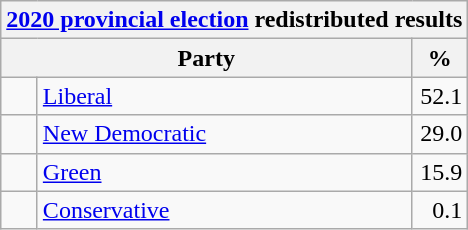<table class="wikitable">
<tr>
<th colspan="4"><a href='#'>2020 provincial election</a> redistributed results</th>
</tr>
<tr>
<th bgcolor="#DDDDFF" width="130px" colspan="2">Party</th>
<th bgcolor="#DDDDFF" width="30px">%</th>
</tr>
<tr>
<td> </td>
<td><a href='#'>Liberal</a></td>
<td align=right>52.1</td>
</tr>
<tr>
<td> </td>
<td><a href='#'>New Democratic</a></td>
<td align=right>29.0</td>
</tr>
<tr>
<td> </td>
<td><a href='#'>Green</a></td>
<td align=right>15.9</td>
</tr>
<tr>
<td> </td>
<td><a href='#'>Conservative</a></td>
<td align=right>0.1</td>
</tr>
</table>
